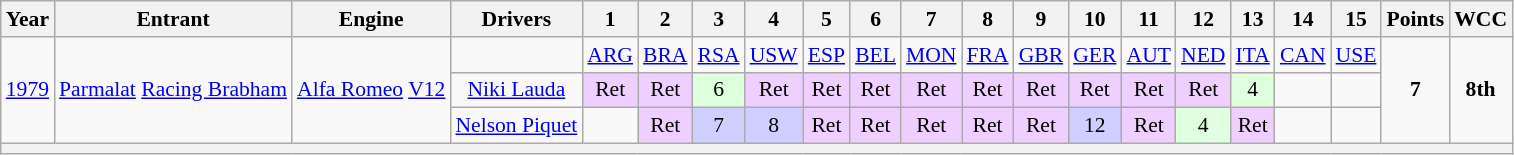<table class="wikitable" style="text-align:center; font-size:90%">
<tr>
<th>Year</th>
<th>Entrant</th>
<th>Engine</th>
<th>Drivers</th>
<th>1</th>
<th>2</th>
<th>3</th>
<th>4</th>
<th>5</th>
<th>6</th>
<th>7</th>
<th>8</th>
<th>9</th>
<th>10</th>
<th>11</th>
<th>12</th>
<th>13</th>
<th>14</th>
<th>15</th>
<th>Points</th>
<th>WCC</th>
</tr>
<tr>
<td Rowspan="3"><a href='#'>1979</a></td>
<td Rowspan="3"><a href='#'>Parmalat</a> <a href='#'>Racing Brabham</a></td>
<td Rowspan="3"><a href='#'>Alfa Romeo</a> <a href='#'>V12</a></td>
<td></td>
<td><a href='#'>ARG</a></td>
<td><a href='#'>BRA</a></td>
<td><a href='#'>RSA</a></td>
<td><a href='#'>USW</a></td>
<td><a href='#'>ESP</a></td>
<td><a href='#'>BEL</a></td>
<td><a href='#'>MON</a></td>
<td><a href='#'>FRA</a></td>
<td><a href='#'>GBR</a></td>
<td><a href='#'>GER</a></td>
<td><a href='#'>AUT</a></td>
<td><a href='#'>NED</a></td>
<td><a href='#'>ITA</a></td>
<td><a href='#'>CAN</a></td>
<td><a href='#'>USE</a></td>
<td Rowspan="3"><strong>7</strong></td>
<td Rowspan="3"><strong>8th</strong></td>
</tr>
<tr>
<td><a href='#'>Niki Lauda</a></td>
<td style="background:#efcfff;">Ret</td>
<td style="background:#efcfff;">Ret</td>
<td style="background:#dfffdf;">6</td>
<td style="background:#efcfff;">Ret</td>
<td style="background:#efcfff;">Ret</td>
<td style="background:#efcfff;">Ret</td>
<td style="background:#efcfff;">Ret</td>
<td style="background:#efcfff;">Ret</td>
<td style="background:#efcfff;">Ret</td>
<td style="background:#efcfff;">Ret</td>
<td style="background:#efcfff;">Ret</td>
<td style="background:#efcfff;">Ret</td>
<td style="background:#dfffdf;">4</td>
<td></td>
<td></td>
</tr>
<tr>
<td><a href='#'>Nelson Piquet</a></td>
<td></td>
<td style="background:#efcfff;">Ret</td>
<td style="background:#cfcfff;">7</td>
<td style="background:#cfcfff;">8</td>
<td style="background:#efcfff;">Ret</td>
<td style="background:#efcfff;">Ret</td>
<td style="background:#efcfff;">Ret</td>
<td style="background:#efcfff;">Ret</td>
<td style="background:#efcfff;">Ret</td>
<td style="background:#cfcfff;">12</td>
<td style="background:#efcfff;">Ret</td>
<td style="background:#dfffdf;">4</td>
<td style="background:#efcfff;">Ret</td>
<td></td>
<td></td>
</tr>
<tr>
<th colspan="21"></th>
</tr>
</table>
